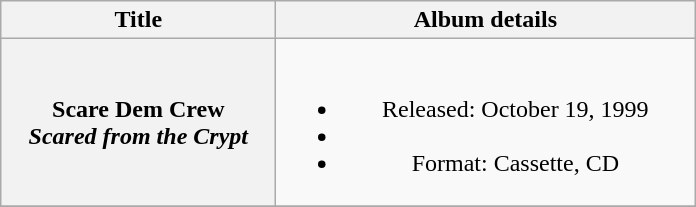<table class="wikitable plainrowheaders" style="text-align:center;" border="1">
<tr>
<th scope="col" style="width:11em;">Title</th>
<th scope="col" style="width:17em;">Album details</th>
</tr>
<tr>
<th scope="row"><strong>Scare Dem Crew</strong><br><em>Scared from the Crypt</em></th>
<td><br><ul><li>Released:  October 19, 1999</li><li></li><li>Format: Cassette, CD</li></ul></td>
</tr>
<tr>
</tr>
</table>
